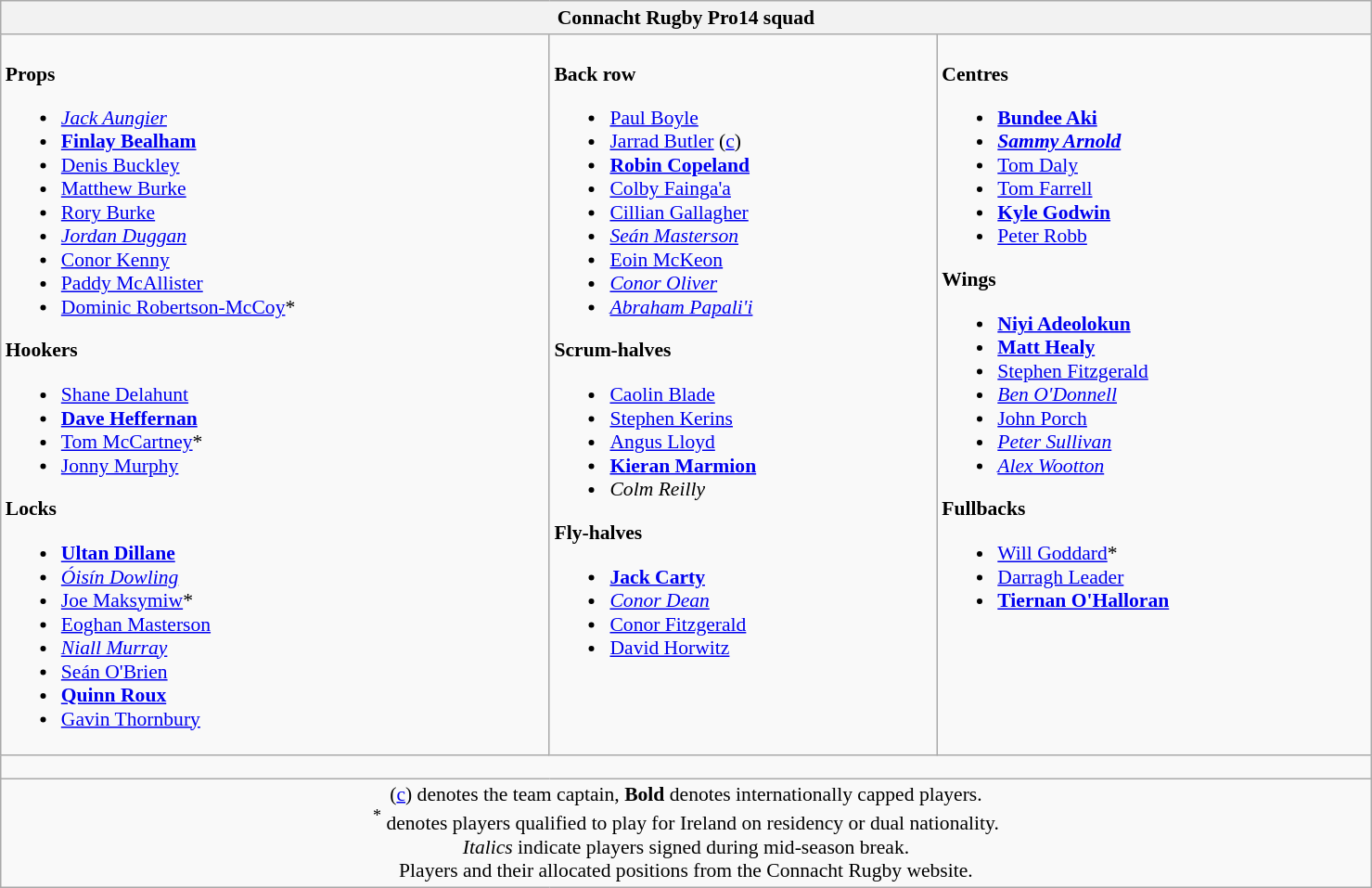<table class="wikitable" style="text-align:left; font-size:90%; width:78%">
<tr>
<th colspan="100%">Connacht Rugby Pro14 squad</th>
</tr>
<tr valign="top">
<td><br><strong>Props</strong><ul><li> <em><a href='#'>Jack Aungier</a></em></li><li> <strong><a href='#'>Finlay Bealham</a></strong></li><li> <a href='#'>Denis Buckley</a></li><li> <a href='#'>Matthew Burke</a></li><li> <a href='#'>Rory Burke</a></li><li> <em><a href='#'>Jordan Duggan</a></em></li><li> <a href='#'>Conor Kenny</a></li><li> <a href='#'>Paddy McAllister</a></li><li> <a href='#'>Dominic Robertson-McCoy</a>*</li></ul><strong>Hookers</strong><ul><li> <a href='#'>Shane Delahunt</a></li><li> <strong><a href='#'>Dave Heffernan</a></strong></li><li> <a href='#'>Tom McCartney</a>*</li><li> <a href='#'>Jonny Murphy</a></li></ul><strong>Locks</strong><ul><li> <strong><a href='#'>Ultan Dillane</a></strong></li><li> <em><a href='#'>Óisín Dowling</a></em></li><li> <a href='#'>Joe Maksymiw</a>*</li><li> <a href='#'>Eoghan Masterson</a></li><li> <em><a href='#'>Niall Murray</a></em></li><li> <a href='#'>Seán O'Brien</a></li><li> <strong><a href='#'>Quinn Roux</a></strong></li><li> <a href='#'>Gavin Thornbury</a></li></ul></td>
<td><br><strong>Back row</strong><ul><li> <a href='#'>Paul Boyle</a></li><li> <a href='#'>Jarrad Butler</a> (<a href='#'>c</a>)</li><li> <strong><a href='#'>Robin Copeland</a></strong></li><li> <a href='#'>Colby Fainga'a</a></li><li> <a href='#'>Cillian Gallagher</a></li><li> <em><a href='#'>Seán Masterson</a></em></li><li> <a href='#'>Eoin McKeon</a></li><li> <em><a href='#'>Conor Oliver</a></em></li><li> <em><a href='#'>Abraham Papali'i</a></em></li></ul><strong>Scrum-halves</strong><ul><li> <a href='#'>Caolin Blade</a></li><li> <a href='#'>Stephen Kerins</a></li><li> <a href='#'>Angus Lloyd</a></li><li> <strong><a href='#'>Kieran Marmion</a></strong></li><li> <em>Colm Reilly</em></li></ul><strong>Fly-halves</strong><ul><li> <strong><a href='#'>Jack Carty</a></strong></li><li> <em><a href='#'>Conor Dean</a></em></li><li> <a href='#'>Conor Fitzgerald</a></li><li> <a href='#'>David Horwitz</a></li></ul></td>
<td><br><strong>Centres</strong><ul><li> <strong><a href='#'>Bundee Aki</a></strong></li><li> <strong><em><a href='#'>Sammy Arnold</a></em></strong></li><li> <a href='#'>Tom Daly</a></li><li> <a href='#'>Tom Farrell</a></li><li> <strong><a href='#'>Kyle Godwin</a></strong></li><li> <a href='#'>Peter Robb</a></li></ul><strong>Wings</strong><ul><li> <strong><a href='#'>Niyi Adeolokun</a></strong></li><li> <strong><a href='#'>Matt Healy</a></strong></li><li> <a href='#'>Stephen Fitzgerald</a></li><li> <em><a href='#'>Ben O'Donnell</a></em></li><li> <a href='#'>John Porch</a></li><li> <em><a href='#'>Peter Sullivan</a></em></li><li> <em><a href='#'>Alex Wootton</a></em></li></ul><strong>Fullbacks</strong><ul><li> <a href='#'>Will Goddard</a>*</li><li> <a href='#'>Darragh Leader</a></li><li> <strong><a href='#'>Tiernan O'Halloran</a></strong></li></ul></td>
</tr>
<tr>
<td colspan="100%" style="height: 10px;"></td>
</tr>
<tr>
<td colspan="100%" style="text-align:center;">(<a href='#'>c</a>) denotes the team captain, <strong>Bold</strong> denotes internationally capped players. <br> <sup>*</sup> denotes players qualified to play for Ireland on residency or dual nationality. <br> <em>Italics</em> indicate players signed during mid-season break. <br> Players and their allocated positions from the Connacht Rugby website.</td>
</tr>
</table>
